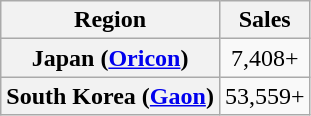<table class="wikitable plainrowheaders" style="text-align:center;" border="1">
<tr>
<th>Region</th>
<th>Sales</th>
</tr>
<tr>
<th scope=row>Japan (<a href='#'>Oricon</a>)</th>
<td>7,408+</td>
</tr>
<tr>
<th scope=row>South Korea (<a href='#'>Gaon</a>)</th>
<td>53,559+</td>
</tr>
</table>
